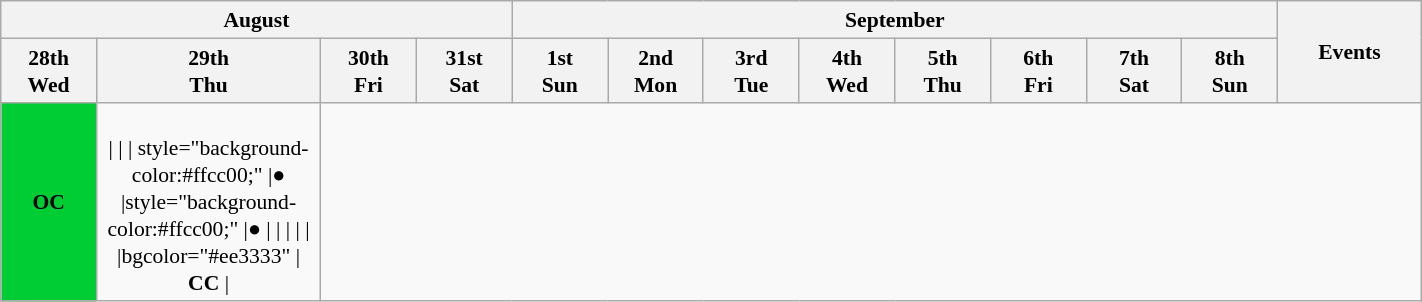<table class=wikitable style="margin:0.5em auto; font-size:90%; line-height:1.25em; width:75%; text-align:center;">
<tr>
<th colspan=4>August</th>
<th colspan=8>September</th>
<th style=width:6%; rowspan=2>Events</th>
</tr>
<tr>
<th style=width:4%;>28th<br>Wed</th>
<th style=width:4%;>29th<br>Thu</th>
<th style=width:4%;>30th<br>Fri</th>
<th style=width:4%;>31st<br>Sat</th>
<th style=width:4%;>1st<br>Sun</th>
<th style=width:4%;>2nd<br>Mon</th>
<th style=width:4%;>3rd<br>Tue</th>
<th style=width:4%;>4th<br>Wed</th>
<th style=width:4%;>5th<br>Thu</th>
<th style=width:4%;>6th<br>Fri</th>
<th style=width:4%;>7th<br>Sat</th>
<th style=width:4%;>8th<br>Sun</th>
</tr>
<tr style="text-align:center;">
<td bgcolor="#00cc33"><strong>OC</strong><br></td>
<td><br>|
| 
| style="background-color:#ffcc00;" |●
|style="background-color:#ffcc00;" |●
|
| 
|
|
|
|bgcolor="#ee3333" | <strong>CC</strong>
|</td>
</tr>
</table>
